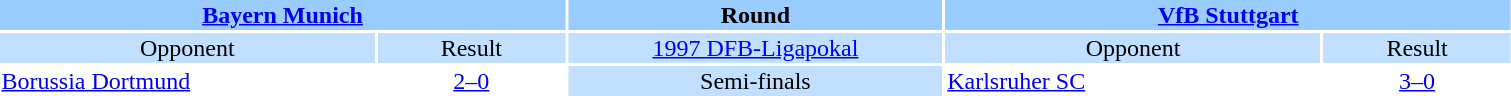<table style="width:80%; text-align:center;">
<tr style="vertical-align:top; background:#99CCFF;">
<th colspan="2"><a href='#'>Bayern Munich</a></th>
<th style="width:20%">Round</th>
<th colspan="2"><a href='#'>VfB Stuttgart</a></th>
</tr>
<tr style="vertical-align:top; background:#C1E0FF;">
<td style="width:20%">Opponent</td>
<td style="width:10%">Result</td>
<td><a href='#'>1997 DFB-Ligapokal</a></td>
<td style="width:20%">Opponent</td>
<td style="width:10%">Result</td>
</tr>
<tr>
<td align="left"><a href='#'>Borussia Dortmund</a></td>
<td><a href='#'>2–0</a></td>
<td style="background:#C1E0FF;">Semi-finals</td>
<td align="left"><a href='#'>Karlsruher SC</a></td>
<td><a href='#'>3–0</a></td>
</tr>
</table>
